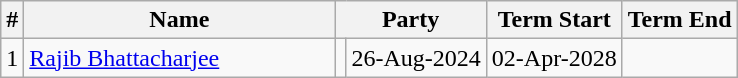<table class="wikitable sortable">
<tr>
<th>#</th>
<th style="width:200px">Name</th>
<th colspan="2">Party</th>
<th>Term Start</th>
<th>Term End</th>
</tr>
<tr>
<td>1</td>
<td><a href='#'>Rajib Bhattacharjee</a></td>
<td></td>
<td>26-Aug-2024</td>
<td>02-Apr-2028</td>
</tr>
</table>
